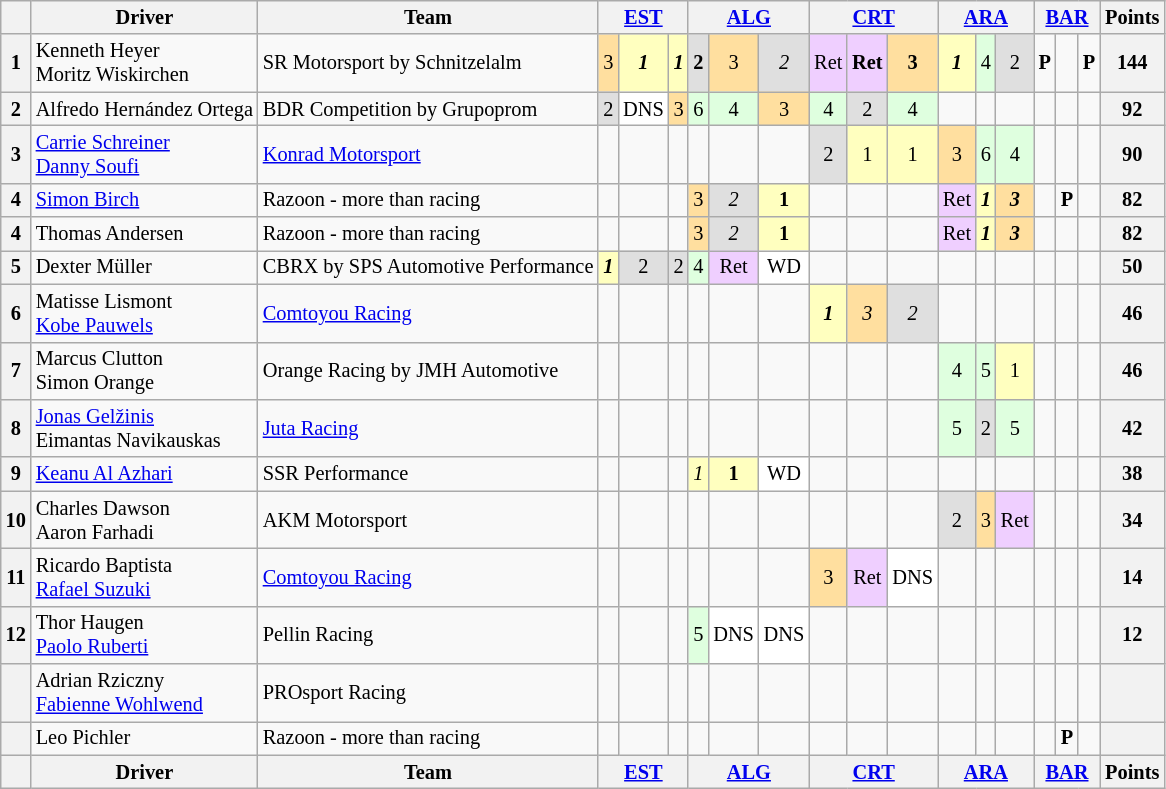<table class="wikitable" style="font-size: 85%; text-align:center">
<tr>
<th></th>
<th>Driver</th>
<th>Team</th>
<th colspan="3"><a href='#'>EST</a><br></th>
<th colspan="3"><a href='#'>ALG</a><br></th>
<th colspan="3"><a href='#'>CRT</a><br></th>
<th colspan="3"><a href='#'>ARA</a><br></th>
<th colspan="3"><a href='#'>BAR</a><br></th>
<th>Points</th>
</tr>
<tr>
<th>1</th>
<td align="left"> Kenneth Heyer<br> Moritz Wiskirchen</td>
<td align="left"> SR Motorsport by Schnitzelalm</td>
<td style="background:#ffdf9f;">3</td>
<td style="background:#ffffbf;"><strong><em>1</em></strong></td>
<td style="background:#ffffbf;"><strong><em>1</em></strong></td>
<td style="background:#dfdfdf;"><strong>2</strong></td>
<td style="background:#ffdf9f;">3</td>
<td style="background:#dfdfdf;"><em>2</em></td>
<td style="background:#efcfff;">Ret</td>
<td style="background:#efcfff;"><strong>Ret</strong></td>
<td style="background:#ffdf9f;"><strong>3</strong></td>
<td style="background:#ffffbf;"><strong><em>1</em></strong></td>
<td style="background:#dfffdf;">4</td>
<td style="background:#dfdfdf;">2</td>
<td><strong>P</strong></td>
<td></td>
<td><strong>P</strong></td>
<th>144</th>
</tr>
<tr>
<th>2</th>
<td align="left"> Alfredo Hernández Ortega</td>
<td align="left"> BDR Competition by Grupoprom</td>
<td style="background:#dfdfdf;">2</td>
<td style="background:#ffffff;">DNS</td>
<td style="background:#ffdf9f;">3</td>
<td style="background:#dfffdf;">6</td>
<td style="background:#dfffdf;">4</td>
<td style="background:#ffdf9f;">3</td>
<td style="background:#dfffdf;">4</td>
<td style="background:#dfdfdf;">2</td>
<td style="background:#dfffdf;">4</td>
<td></td>
<td></td>
<td></td>
<td></td>
<td></td>
<td></td>
<th>92</th>
</tr>
<tr>
<th>3</th>
<td align="left"> <a href='#'>Carrie Schreiner</a><br> <a href='#'>Danny Soufi</a></td>
<td align="left"> <a href='#'>Konrad Motorsport</a></td>
<td></td>
<td></td>
<td></td>
<td></td>
<td></td>
<td></td>
<td style="background:#dfdfdf;">2</td>
<td style="background:#ffffbf;">1</td>
<td style="background:#ffffbf;">1</td>
<td style="background:#ffdf9f;">3</td>
<td style="background:#dfffdf;">6</td>
<td style="background:#dfffdf;">4</td>
<td></td>
<td></td>
<td></td>
<th>90</th>
</tr>
<tr>
<th>4</th>
<td align="left"> <a href='#'>Simon Birch</a></td>
<td align="left"> Razoon - more than racing</td>
<td></td>
<td></td>
<td></td>
<td style="background:#ffdf9f;">3</td>
<td style="background:#dfdfdf;"><em>2</em></td>
<td style="background:#ffffbf;"><strong>1</strong></td>
<td></td>
<td></td>
<td></td>
<td style="background:#efcfff;">Ret</td>
<td style="background:#ffffbf;"><strong><em>1</em></strong></td>
<td style="background:#ffdf9f;"><strong><em>3</em></strong></td>
<td></td>
<td><strong>P</strong></td>
<td></td>
<th>82</th>
</tr>
<tr>
<th>4</th>
<td align="left"> Thomas Andersen</td>
<td align="left"> Razoon - more than racing</td>
<td></td>
<td></td>
<td></td>
<td style="background:#ffdf9f;">3</td>
<td style="background:#dfdfdf;"><em>2</em></td>
<td style="background:#ffffbf;"><strong>1</strong></td>
<td></td>
<td></td>
<td></td>
<td style="background:#efcfff;">Ret</td>
<td style="background:#ffffbf;"><strong><em>1</em></strong></td>
<td style="background:#ffdf9f;"><strong><em>3</em></strong></td>
<td></td>
<td></td>
<td></td>
<th>82</th>
</tr>
<tr>
<th>5</th>
<td align="left"> Dexter Müller</td>
<td align="left"> CBRX by SPS Automotive Performance</td>
<td style="background:#ffffbf;"><strong><em>1</em></strong></td>
<td style="background:#dfdfdf;">2</td>
<td style="background:#dfdfdf;">2</td>
<td style="background:#dfffdf;">4</td>
<td style="background:#efcfff;">Ret</td>
<td style="background:#ffffff;">WD</td>
<td></td>
<td></td>
<td></td>
<td></td>
<td></td>
<td></td>
<td></td>
<td></td>
<td></td>
<th>50</th>
</tr>
<tr>
<th>6</th>
<td align="left"> Matisse Lismont<br> <a href='#'>Kobe Pauwels</a></td>
<td align="left"> <a href='#'>Comtoyou Racing</a></td>
<td></td>
<td></td>
<td></td>
<td></td>
<td></td>
<td></td>
<td style="background:#ffffbf;"><strong><em>1</em></strong></td>
<td style="background:#ffdf9f;"><em>3</em></td>
<td style="background:#dfdfdf;"><em>2</em></td>
<td></td>
<td></td>
<td></td>
<td></td>
<td></td>
<td></td>
<th>46</th>
</tr>
<tr>
<th>7</th>
<td align="left"> Marcus Clutton<br> Simon Orange</td>
<td align="left"> Orange Racing by JMH Automotive</td>
<td></td>
<td></td>
<td></td>
<td></td>
<td></td>
<td></td>
<td></td>
<td></td>
<td></td>
<td style="background:#dfffdf;">4</td>
<td style="background:#dfffdf;">5</td>
<td style="background:#ffffbf;">1</td>
<td></td>
<td></td>
<td></td>
<th>46</th>
</tr>
<tr>
<th>8</th>
<td align="left"> <a href='#'>Jonas Gelžinis</a><br> Eimantas Navikauskas</td>
<td align="left"> <a href='#'>Juta Racing</a></td>
<td></td>
<td></td>
<td></td>
<td></td>
<td></td>
<td></td>
<td></td>
<td></td>
<td></td>
<td style="background:#dfffdf;">5</td>
<td style="background:#dfdfdf;">2</td>
<td style="background:#dfffdf;">5</td>
<td></td>
<td></td>
<td></td>
<th>42</th>
</tr>
<tr>
<th>9</th>
<td align="left"> <a href='#'>Keanu Al Azhari</a></td>
<td align="left"> SSR Performance</td>
<td></td>
<td></td>
<td></td>
<td style="background:#ffffbf;"><em>1</em></td>
<td style="background:#ffffbf;"><strong>1</strong></td>
<td style="background:#ffffff;">WD</td>
<td></td>
<td></td>
<td></td>
<td></td>
<td></td>
<td></td>
<td></td>
<td></td>
<td></td>
<th>38</th>
</tr>
<tr>
<th>10</th>
<td align="left"> Charles Dawson<br> Aaron Farhadi</td>
<td align="left"> AKM Motorsport</td>
<td></td>
<td></td>
<td></td>
<td></td>
<td></td>
<td></td>
<td></td>
<td></td>
<td></td>
<td style="background:#dfdfdf;">2</td>
<td style="background:#ffdf9f;">3</td>
<td style="background:#efcfff;">Ret</td>
<td></td>
<td></td>
<td></td>
<th>34</th>
</tr>
<tr>
<th>11</th>
<td align="left"> Ricardo Baptista<br> <a href='#'>Rafael Suzuki</a></td>
<td align="left"> <a href='#'>Comtoyou Racing</a></td>
<td></td>
<td></td>
<td></td>
<td></td>
<td></td>
<td></td>
<td style="background:#ffdf9f;">3</td>
<td style="background:#efcfff;">Ret</td>
<td style="background:#ffffff;">DNS</td>
<td></td>
<td></td>
<td></td>
<td></td>
<td></td>
<td></td>
<th>14</th>
</tr>
<tr>
<th>12</th>
<td align="left"> Thor Haugen<br> <a href='#'>Paolo Ruberti</a></td>
<td align="left"> Pellin Racing</td>
<td></td>
<td></td>
<td></td>
<td style="background:#dfffdf;">5</td>
<td style="background:#ffffff;">DNS</td>
<td style="background:#ffffff;">DNS</td>
<td></td>
<td></td>
<td></td>
<td></td>
<td></td>
<td></td>
<td></td>
<td></td>
<td></td>
<th>12</th>
</tr>
<tr>
<th></th>
<td align="left"> Adrian Rziczny<br> <a href='#'>Fabienne Wohlwend</a></td>
<td align="left"> PROsport Racing</td>
<td></td>
<td></td>
<td></td>
<td></td>
<td></td>
<td></td>
<td></td>
<td></td>
<td></td>
<td></td>
<td></td>
<td></td>
<td></td>
<td></td>
<td></td>
<th></th>
</tr>
<tr>
<th></th>
<td align="left"> Leo Pichler</td>
<td align="left"> Razoon - more than racing</td>
<td></td>
<td></td>
<td></td>
<td></td>
<td></td>
<td></td>
<td></td>
<td></td>
<td></td>
<td></td>
<td></td>
<td></td>
<td></td>
<td><strong>P</strong></td>
<td></td>
<th></th>
</tr>
<tr>
<th></th>
<th>Driver</th>
<th>Team</th>
<th colspan="3"><a href='#'>EST</a><br></th>
<th colspan="3"><a href='#'>ALG</a><br></th>
<th colspan="3"><a href='#'>CRT</a><br></th>
<th colspan="3"><a href='#'>ARA</a><br></th>
<th colspan="3"><a href='#'>BAR</a><br></th>
<th>Points</th>
</tr>
</table>
